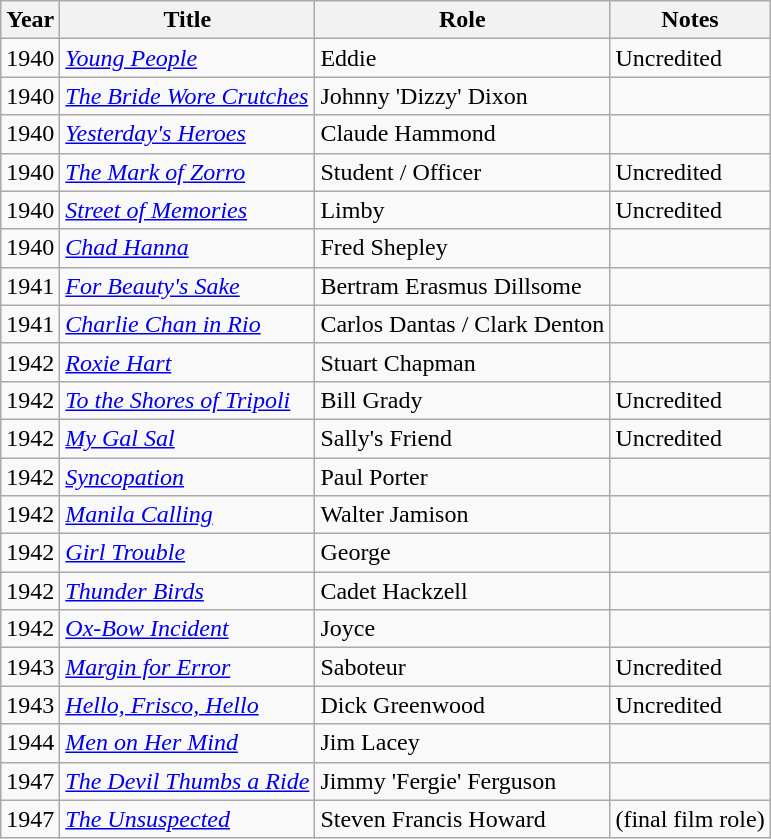<table class="wikitable">
<tr>
<th>Year</th>
<th>Title</th>
<th>Role</th>
<th>Notes</th>
</tr>
<tr>
<td>1940</td>
<td><em><a href='#'>Young People</a></em></td>
<td>Eddie</td>
<td>Uncredited</td>
</tr>
<tr>
<td>1940</td>
<td><em><a href='#'>The Bride Wore Crutches</a></em></td>
<td>Johnny 'Dizzy' Dixon</td>
<td></td>
</tr>
<tr>
<td>1940</td>
<td><em><a href='#'>Yesterday's Heroes</a></em></td>
<td>Claude Hammond</td>
<td></td>
</tr>
<tr>
<td>1940</td>
<td><em><a href='#'>The Mark of Zorro</a></em></td>
<td>Student / Officer</td>
<td>Uncredited</td>
</tr>
<tr>
<td>1940</td>
<td><em><a href='#'>Street of Memories</a></em></td>
<td>Limby</td>
<td>Uncredited</td>
</tr>
<tr>
<td>1940</td>
<td><em><a href='#'>Chad Hanna</a></em></td>
<td>Fred Shepley</td>
<td></td>
</tr>
<tr>
<td>1941</td>
<td><em><a href='#'>For Beauty's Sake</a></em></td>
<td>Bertram Erasmus Dillsome</td>
<td></td>
</tr>
<tr>
<td>1941</td>
<td><em><a href='#'>Charlie Chan in Rio</a></em></td>
<td>Carlos Dantas / Clark Denton</td>
<td></td>
</tr>
<tr>
<td>1942</td>
<td><em><a href='#'>Roxie Hart</a></em></td>
<td>Stuart Chapman</td>
<td></td>
</tr>
<tr>
<td>1942</td>
<td><em><a href='#'>To the Shores of Tripoli</a></em></td>
<td>Bill Grady</td>
<td>Uncredited</td>
</tr>
<tr>
<td>1942</td>
<td><em><a href='#'>My Gal Sal</a></em></td>
<td>Sally's Friend</td>
<td>Uncredited</td>
</tr>
<tr>
<td>1942</td>
<td><em><a href='#'>Syncopation</a></em></td>
<td>Paul Porter</td>
<td></td>
</tr>
<tr>
<td>1942</td>
<td><em><a href='#'>Manila Calling</a></em></td>
<td>Walter Jamison</td>
<td></td>
</tr>
<tr>
<td>1942</td>
<td><em><a href='#'>Girl Trouble</a></em></td>
<td>George</td>
<td></td>
</tr>
<tr>
<td>1942</td>
<td><em><a href='#'>Thunder Birds</a></em></td>
<td>Cadet Hackzell</td>
<td></td>
</tr>
<tr>
<td>1942</td>
<td><em><a href='#'>Ox-Bow Incident</a></em></td>
<td>Joyce</td>
<td></td>
</tr>
<tr>
<td>1943</td>
<td><em><a href='#'>Margin for Error</a></em></td>
<td>Saboteur</td>
<td>Uncredited</td>
</tr>
<tr>
<td>1943</td>
<td><em><a href='#'>Hello, Frisco, Hello</a></em></td>
<td>Dick Greenwood</td>
<td>Uncredited</td>
</tr>
<tr>
<td>1944</td>
<td><em><a href='#'>Men on Her Mind</a></em></td>
<td>Jim Lacey</td>
<td></td>
</tr>
<tr>
<td>1947</td>
<td><em><a href='#'>The Devil Thumbs a Ride</a></em></td>
<td>Jimmy 'Fergie' Ferguson</td>
<td></td>
</tr>
<tr>
<td>1947</td>
<td><em><a href='#'>The Unsuspected</a></em></td>
<td>Steven Francis Howard</td>
<td>(final film role)</td>
</tr>
</table>
